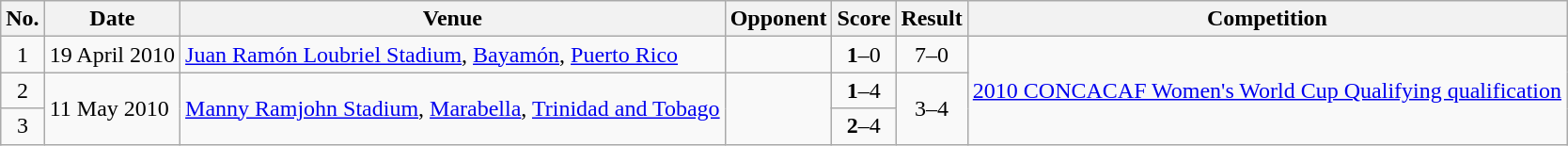<table class="wikitable">
<tr>
<th>No.</th>
<th>Date</th>
<th>Venue</th>
<th>Opponent</th>
<th>Score</th>
<th>Result</th>
<th>Competition</th>
</tr>
<tr>
<td style="text-align:center;">1</td>
<td>19 April 2010</td>
<td><a href='#'>Juan Ramón Loubriel Stadium</a>, <a href='#'>Bayamón</a>, <a href='#'>Puerto Rico</a></td>
<td></td>
<td style="text-align:center;"><strong>1</strong>–0</td>
<td style="text-align:center;">7–0</td>
<td rowspan=3><a href='#'>2010 CONCACAF Women's World Cup Qualifying qualification</a></td>
</tr>
<tr>
<td style="text-align:center;">2</td>
<td rowspan=2>11 May 2010</td>
<td rowspan=2><a href='#'>Manny Ramjohn Stadium</a>, <a href='#'>Marabella</a>, <a href='#'>Trinidad and Tobago</a></td>
<td rowspan=2></td>
<td style="text-align:center;"><strong>1</strong>–4</td>
<td rowspan=2 style="text-align:center;">3–4</td>
</tr>
<tr style="text-align:center;">
<td>3</td>
<td><strong>2</strong>–4</td>
</tr>
</table>
